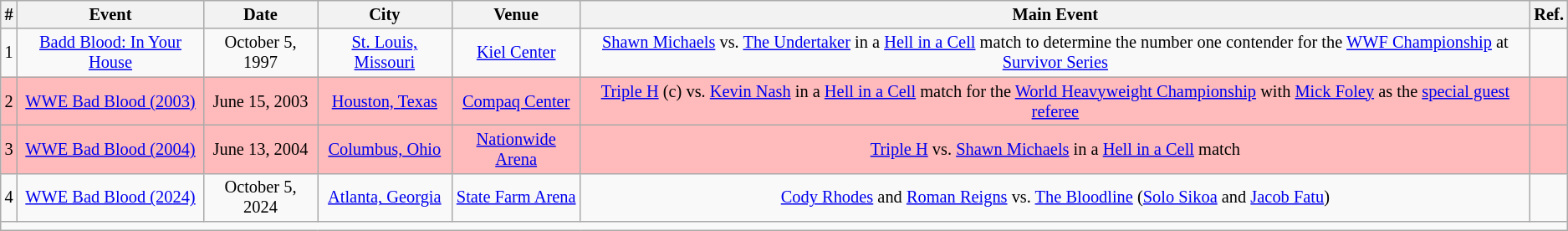<table class="sortable wikitable succession-box" style="font-size:85%; text-align:center;">
<tr>
<th>#</th>
<th>Event</th>
<th>Date</th>
<th>City</th>
<th>Venue</th>
<th>Main Event</th>
<th>Ref.</th>
</tr>
<tr>
<td>1</td>
<td><a href='#'>Badd Blood: In Your House</a></td>
<td>October 5, 1997</td>
<td><a href='#'>St. Louis, Missouri</a></td>
<td><a href='#'>Kiel Center</a></td>
<td><a href='#'>Shawn Michaels</a> vs. <a href='#'>The Undertaker</a> in a <a href='#'>Hell in a Cell</a> match to determine the number one contender for the <a href='#'>WWF Championship</a> at <a href='#'>Survivor Series</a></td>
<td></td>
</tr>
<tr style="background: #FBB;">
<td>2</td>
<td><a href='#'>WWE Bad Blood (2003)</a></td>
<td>June 15, 2003</td>
<td><a href='#'>Houston, Texas</a></td>
<td><a href='#'>Compaq Center</a></td>
<td><a href='#'>Triple H</a> (c) vs. <a href='#'>Kevin Nash</a> in a <a href='#'>Hell in a Cell</a> match for the <a href='#'>World Heavyweight Championship</a> with <a href='#'>Mick Foley</a> as the <a href='#'>special guest referee</a></td>
<td></td>
</tr>
<tr style="background: #FBB;">
<td>3</td>
<td><a href='#'>WWE Bad Blood (2004)</a></td>
<td>June 13, 2004</td>
<td><a href='#'>Columbus, Ohio</a></td>
<td><a href='#'>Nationwide Arena</a></td>
<td><a href='#'>Triple H</a> vs. <a href='#'>Shawn Michaels</a> in a <a href='#'>Hell in a Cell</a> match</td>
<td></td>
</tr>
<tr>
<td>4</td>
<td><a href='#'>WWE Bad Blood (2024)</a></td>
<td>October 5, 2024</td>
<td><a href='#'>Atlanta, Georgia</a></td>
<td><a href='#'>State Farm Arena</a></td>
<td><a href='#'>Cody Rhodes</a> and <a href='#'>Roman Reigns</a> vs. <a href='#'>The Bloodline</a> (<a href='#'>Solo Sikoa</a> and <a href='#'>Jacob Fatu</a>)</td>
<td></td>
</tr>
<tr>
<td colspan="10"></td>
</tr>
</table>
